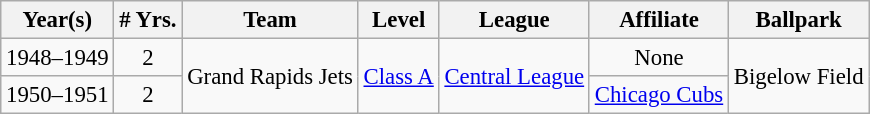<table class="wikitable" style="text-align:center; font-size: 95%;">
<tr>
<th>Year(s)</th>
<th># Yrs.</th>
<th>Team</th>
<th>Level</th>
<th>League</th>
<th>Affiliate</th>
<th>Ballpark</th>
</tr>
<tr>
<td>1948–1949</td>
<td>2</td>
<td rowspan=2>Grand Rapids Jets</td>
<td rowspan=2><a href='#'>Class A</a></td>
<td rowspan=2><a href='#'>Central League</a></td>
<td>None</td>
<td rowspan=2>Bigelow Field</td>
</tr>
<tr>
<td>1950–1951</td>
<td>2</td>
<td><a href='#'>Chicago Cubs</a></td>
</tr>
</table>
